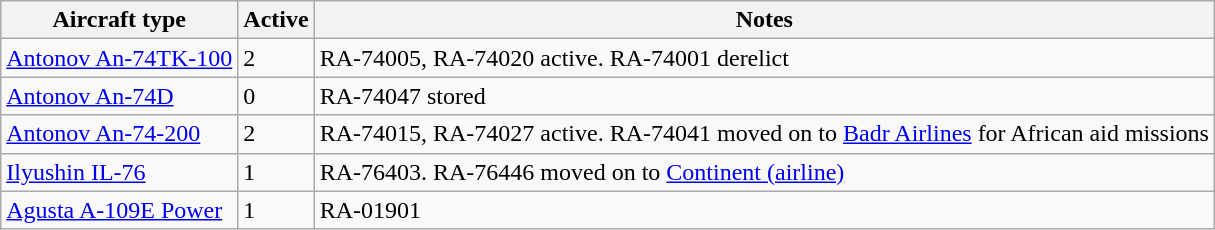<table class="wikitable sortable">
<tr>
<th>Aircraft type</th>
<th>Active</th>
<th>Notes</th>
</tr>
<tr>
<td><a href='#'>Antonov An-74TK-100</a></td>
<td>2</td>
<td>RA-74005, RA-74020 active. RA-74001 derelict</td>
</tr>
<tr>
<td><a href='#'>Antonov An-74D</a></td>
<td>0</td>
<td>RA-74047 stored</td>
</tr>
<tr>
<td><a href='#'>Antonov An-74-200</a></td>
<td>2</td>
<td>RA-74015, RA-74027 active. RA-74041 moved on to <a href='#'>Badr Airlines</a> for African aid missions</td>
</tr>
<tr>
<td><a href='#'>Ilyushin IL-76</a></td>
<td>1</td>
<td>RA-76403. RA-76446 moved on to <a href='#'>Continent (airline)</a></td>
</tr>
<tr>
<td><a href='#'>Agusta A-109E Power</a></td>
<td>1</td>
<td>RA-01901</td>
</tr>
</table>
